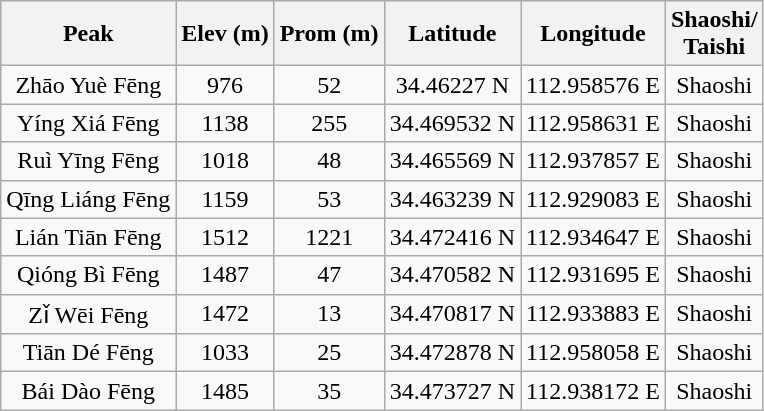<table class="wikitable sortable" style="text-align: center;">
<tr>
<th>Peak</th>
<th>Elev (m)</th>
<th>Prom (m)</th>
<th>Latitude</th>
<th>Longitude</th>
<th>Shaoshi/<br>Taishi</th>
</tr>
<tr>
<td>Zhāo Yuè Fēng</td>
<td>976</td>
<td>52</td>
<td>34.46227 N</td>
<td>112.958576 E</td>
<td>Shaoshi</td>
</tr>
<tr>
<td>Yíng Xiá Fēng</td>
<td>1138</td>
<td>255</td>
<td>34.469532 N</td>
<td>112.958631 E</td>
<td>Shaoshi</td>
</tr>
<tr>
<td>Ruì Yīng Fēng</td>
<td>1018</td>
<td>48</td>
<td>34.465569 N</td>
<td>112.937857 E</td>
<td>Shaoshi</td>
</tr>
<tr>
<td>Qīng Liáng Fēng</td>
<td>1159</td>
<td>53</td>
<td>34.463239 N</td>
<td>112.929083 E</td>
<td>Shaoshi</td>
</tr>
<tr>
<td>Lián Tiān Fēng</td>
<td>1512</td>
<td>1221</td>
<td>34.472416 N</td>
<td>112.934647 E</td>
<td>Shaoshi</td>
</tr>
<tr>
<td>Qióng Bì Fēng</td>
<td>1487</td>
<td>47</td>
<td>34.470582 N</td>
<td>112.931695 E</td>
<td>Shaoshi</td>
</tr>
<tr>
<td>Zǐ Wēi Fēng</td>
<td>1472</td>
<td>13</td>
<td>34.470817 N</td>
<td>112.933883 E</td>
<td>Shaoshi</td>
</tr>
<tr>
<td>Tiān Dé Fēng</td>
<td>1033</td>
<td>25</td>
<td>34.472878 N</td>
<td>112.958058 E</td>
<td>Shaoshi</td>
</tr>
<tr>
<td>Bái Dào Fēng</td>
<td>1485</td>
<td>35</td>
<td>34.473727 N</td>
<td>112.938172 E</td>
<td>Shaoshi</td>
</tr>
</table>
